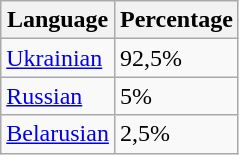<table class="wikitable">
<tr>
<th>Language</th>
<th>Percentage</th>
</tr>
<tr>
<td><a href='#'>Ukrainian</a></td>
<td>92,5%</td>
</tr>
<tr>
<td><a href='#'>Russian</a></td>
<td>5%</td>
</tr>
<tr>
<td><a href='#'>Belarusian</a></td>
<td>2,5%</td>
</tr>
</table>
